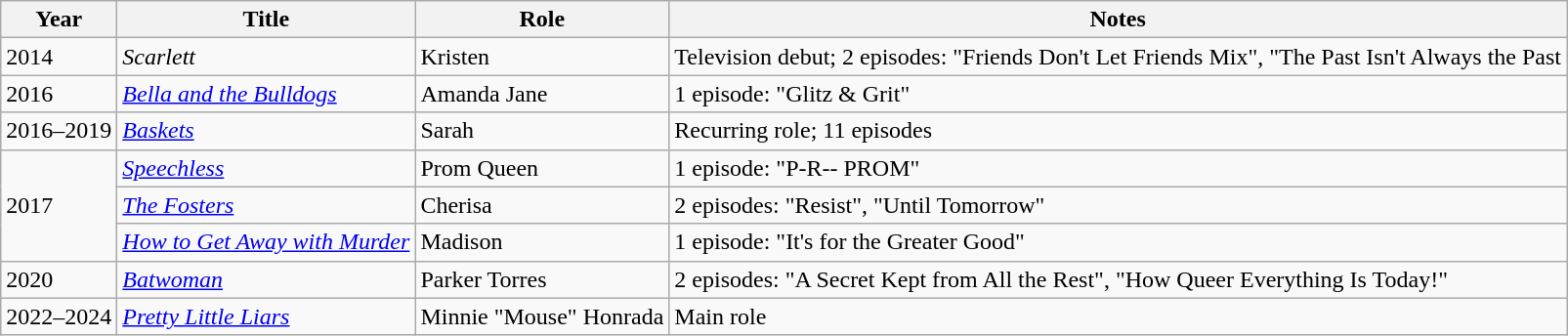<table class="wikitable">
<tr>
<th>Year</th>
<th>Title</th>
<th>Role</th>
<th>Notes</th>
</tr>
<tr>
<td>2014</td>
<td><em>Scarlett</em></td>
<td>Kristen</td>
<td>Television debut; 2 episodes: "Friends Don't Let Friends Mix", "The Past Isn't Always the Past</td>
</tr>
<tr>
<td>2016</td>
<td><em><a href='#'>Bella and the Bulldogs</a></em></td>
<td>Amanda Jane</td>
<td>1 episode: "Glitz & Grit"</td>
</tr>
<tr>
<td>2016–2019</td>
<td><em><a href='#'>Baskets</a></em></td>
<td>Sarah</td>
<td>Recurring role; 11 episodes</td>
</tr>
<tr>
<td rowspan="3">2017</td>
<td><em><a href='#'>Speechless</a></em></td>
<td>Prom Queen</td>
<td>1 episode: "P-R-- PROM"</td>
</tr>
<tr>
<td><em><a href='#'>The Fosters</a></em></td>
<td>Cherisa</td>
<td>2 episodes: "Resist", "Until Tomorrow"</td>
</tr>
<tr>
<td><em><a href='#'>How to Get Away with Murder</a></em></td>
<td>Madison</td>
<td>1 episode: "It's for the Greater Good"</td>
</tr>
<tr>
<td>2020</td>
<td><em><a href='#'>Batwoman</a></em></td>
<td>Parker Torres</td>
<td>2 episodes: "A Secret Kept from All the Rest", "How Queer Everything Is Today!"</td>
</tr>
<tr>
<td>2022–2024</td>
<td><em><a href='#'>Pretty Little Liars</a></em></td>
<td>Minnie "Mouse" Honrada</td>
<td>Main role</td>
</tr>
</table>
